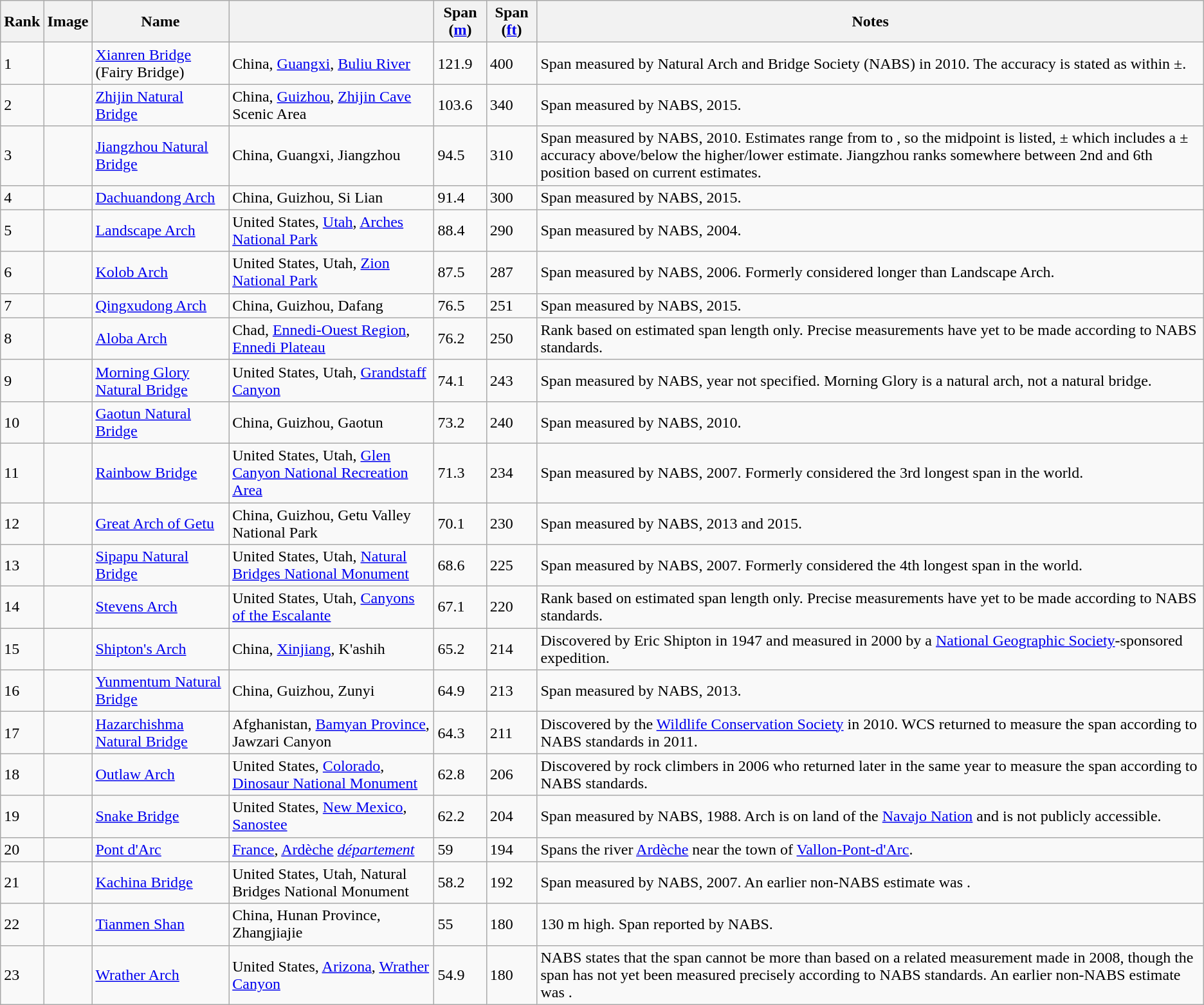<table class="wikitable sortable">
<tr>
<th align="left">Rank</th>
<th class="unsortable">Image</th>
<th align="left">Name</th>
<th align="left"></th>
<th align="center">Span (<a href='#'>m</a>)</th>
<th align="center">Span (<a href='#'>ft</a>)</th>
<th class="unsortable">Notes</th>
</tr>
<tr>
<td>1</td>
<td align="center"></td>
<td><a href='#'>Xianren Bridge</a> (Fairy Bridge)</td>
<td>China, <a href='#'>Guangxi</a>, <a href='#'>Buliu River</a></td>
<td>121.9</td>
<td>400</td>
<td>Span measured by Natural Arch and Bridge Society (NABS) in 2010. The accuracy is stated as within ±.</td>
</tr>
<tr>
<td>2</td>
<td align="center"></td>
<td><a href='#'>Zhijin Natural Bridge</a></td>
<td>China, <a href='#'>Guizhou</a>, <a href='#'>Zhijin Cave</a> Scenic Area</td>
<td>103.6</td>
<td>340</td>
<td>Span measured by NABS, 2015.</td>
</tr>
<tr>
<td>3</td>
<td></td>
<td><a href='#'>Jiangzhou Natural Bridge</a></td>
<td>China, Guangxi, Jiangzhou</td>
<td>94.5</td>
<td>310</td>
<td>Span measured by NABS, 2010. Estimates range from  to , so the midpoint is listed, ± which includes a ± accuracy above/below the higher/lower estimate. Jiangzhou ranks somewhere between 2nd and 6th position based on current estimates.</td>
</tr>
<tr>
<td>4</td>
<td align="center"></td>
<td><a href='#'>Dachuandong Arch</a></td>
<td>China, Guizhou, Si Lian</td>
<td>91.4</td>
<td>300</td>
<td>Span measured by NABS, 2015.</td>
</tr>
<tr>
<td>5</td>
<td></td>
<td><a href='#'>Landscape Arch</a></td>
<td>United States, <a href='#'>Utah</a>, <a href='#'>Arches National Park</a></td>
<td>88.4</td>
<td>290</td>
<td>Span measured by NABS, 2004.</td>
</tr>
<tr>
<td>6</td>
<td></td>
<td><a href='#'>Kolob Arch</a></td>
<td>United States, Utah, <a href='#'>Zion National Park</a></td>
<td>87.5</td>
<td>287</td>
<td>Span measured by NABS, 2006. Formerly considered longer than Landscape Arch.</td>
</tr>
<tr>
<td>7</td>
<td align="center"></td>
<td><a href='#'>Qingxudong Arch</a></td>
<td>China, Guizhou, Dafang</td>
<td>76.5</td>
<td>251</td>
<td>Span measured by NABS, 2015.</td>
</tr>
<tr>
<td>8</td>
<td></td>
<td><a href='#'>Aloba Arch</a></td>
<td>Chad, <a href='#'>Ennedi-Ouest Region</a>, <a href='#'>Ennedi Plateau</a></td>
<td>76.2</td>
<td>250</td>
<td>Rank based on estimated span length only. Precise measurements have yet to be made according to NABS standards.</td>
</tr>
<tr>
<td>9</td>
<td></td>
<td><a href='#'>Morning Glory Natural Bridge</a></td>
<td>United States, Utah, <a href='#'>Grandstaff Canyon</a></td>
<td>74.1</td>
<td>243</td>
<td>Span measured by NABS, year not specified. Morning Glory is a natural arch, not a natural bridge.</td>
</tr>
<tr>
<td>10</td>
<td align="center"></td>
<td><a href='#'>Gaotun Natural Bridge</a></td>
<td>China, Guizhou, Gaotun</td>
<td>73.2</td>
<td>240</td>
<td>Span measured by NABS, 2010.</td>
</tr>
<tr>
<td>11</td>
<td></td>
<td><a href='#'>Rainbow Bridge</a></td>
<td>United States, Utah, <a href='#'>Glen Canyon National Recreation Area</a></td>
<td>71.3</td>
<td>234</td>
<td>Span measured by NABS, 2007. Formerly considered the 3rd longest span in the world.</td>
</tr>
<tr>
<td>12</td>
<td align="center"></td>
<td><a href='#'>Great Arch of Getu</a></td>
<td>China, Guizhou, Getu Valley National Park</td>
<td>70.1</td>
<td>230</td>
<td>Span measured by NABS, 2013 and 2015.</td>
</tr>
<tr>
<td>13</td>
<td></td>
<td><a href='#'>Sipapu Natural Bridge</a></td>
<td>United States, Utah, <a href='#'>Natural Bridges National Monument</a></td>
<td>68.6</td>
<td>225</td>
<td>Span measured by NABS, 2007. Formerly considered the 4th longest span in the world.</td>
</tr>
<tr>
<td>14</td>
<td></td>
<td><a href='#'>Stevens Arch</a></td>
<td>United States, Utah, <a href='#'>Canyons of the Escalante</a></td>
<td>67.1</td>
<td>220</td>
<td>Rank based on estimated span length only. Precise measurements have yet to be made according to NABS standards.</td>
</tr>
<tr>
<td>15</td>
<td></td>
<td><a href='#'>Shipton's Arch</a></td>
<td>China, <a href='#'>Xinjiang</a>, K'ashih</td>
<td>65.2</td>
<td>214</td>
<td>Discovered by Eric Shipton in 1947 and measured in 2000 by a <a href='#'>National Geographic Society</a>-sponsored expedition.</td>
</tr>
<tr>
<td>16</td>
<td align="center"></td>
<td><a href='#'>Yunmentum Natural Bridge</a></td>
<td>China, Guizhou, Zunyi</td>
<td>64.9</td>
<td>213</td>
<td>Span measured by NABS, 2013.</td>
</tr>
<tr>
<td>17</td>
<td align="center"></td>
<td><a href='#'>Hazarchishma Natural Bridge</a></td>
<td>Afghanistan, <a href='#'>Bamyan Province</a>, Jawzari Canyon</td>
<td>64.3</td>
<td>211</td>
<td>Discovered by the <a href='#'>Wildlife Conservation Society</a> in 2010. WCS returned to measure the span according to NABS standards in 2011.</td>
</tr>
<tr>
<td>18</td>
<td align="center"></td>
<td><a href='#'>Outlaw Arch</a></td>
<td>United States, <a href='#'>Colorado</a>, <a href='#'>Dinosaur National Monument</a></td>
<td>62.8</td>
<td>206</td>
<td>Discovered by rock climbers in 2006 who returned later in the same year to measure the span according to NABS standards.</td>
</tr>
<tr>
<td>19</td>
<td></td>
<td><a href='#'>Snake Bridge</a></td>
<td>United States, <a href='#'>New Mexico</a>, <a href='#'>Sanostee</a></td>
<td>62.2</td>
<td>204</td>
<td>Span measured by NABS, 1988. Arch is on land of the <a href='#'>Navajo Nation</a> and is not publicly accessible.</td>
</tr>
<tr>
<td>20</td>
<td></td>
<td><a href='#'>Pont d'Arc</a></td>
<td><a href='#'>France</a>, <a href='#'>Ardèche</a> <em><a href='#'>département</a></em></td>
<td>59</td>
<td>194</td>
<td>Spans the river <a href='#'>Ardèche</a> near the town of <a href='#'>Vallon-Pont-d'Arc</a>.</td>
</tr>
<tr>
<td>21</td>
<td></td>
<td><a href='#'>Kachina Bridge</a></td>
<td>United States, Utah, Natural Bridges National Monument</td>
<td>58.2</td>
<td>192</td>
<td>Span measured by NABS, 2007. An earlier non-NABS estimate was .</td>
</tr>
<tr>
<td>22</td>
<td></td>
<td><a href='#'>Tianmen Shan</a></td>
<td>China, Hunan Province, Zhangjiajie</td>
<td>55</td>
<td>180</td>
<td>130 m high. Span reported by NABS.</td>
</tr>
<tr>
<td>23</td>
<td></td>
<td><a href='#'>Wrather Arch</a></td>
<td>United States, <a href='#'>Arizona</a>, <a href='#'>Wrather Canyon</a></td>
<td>54.9</td>
<td>180</td>
<td>NABS states that the span cannot be more than  based on a related measurement made in 2008, though the span has not yet been measured precisely according to NABS standards. An earlier non-NABS estimate was .</td>
</tr>
</table>
